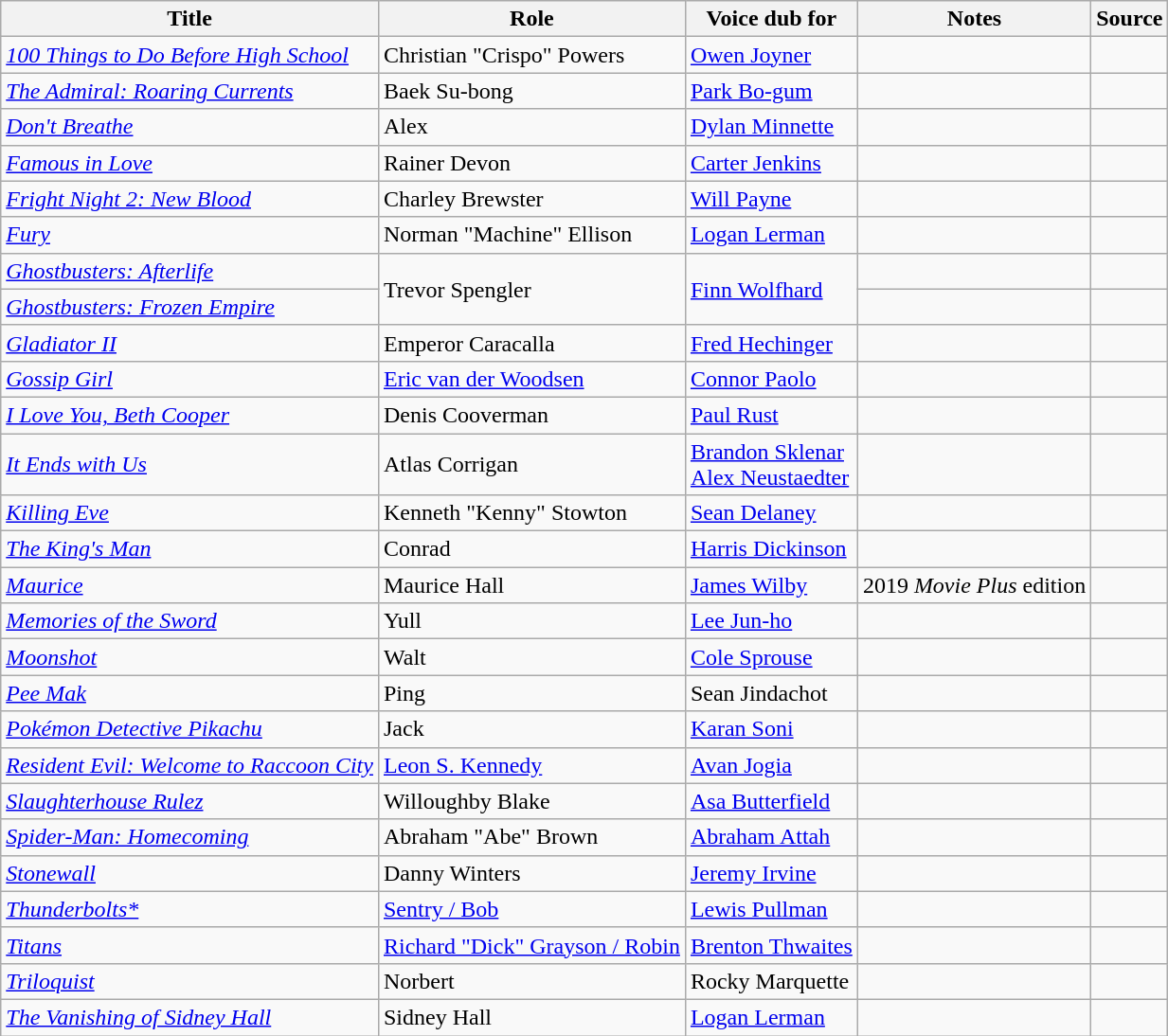<table class="wikitable sortable plainrowheaders">
<tr>
<th>Title</th>
<th>Role</th>
<th>Voice dub for</th>
<th>Notes</th>
<th class="unsortable">Source</th>
</tr>
<tr>
<td><em><a href='#'>100 Things to Do Before High School</a></em></td>
<td>Christian "Crispo" Powers</td>
<td><a href='#'>Owen Joyner</a></td>
<td></td>
<td></td>
</tr>
<tr>
<td><em><a href='#'>The Admiral: Roaring Currents</a></em></td>
<td>Baek Su-bong</td>
<td><a href='#'>Park Bo-gum</a></td>
<td></td>
<td></td>
</tr>
<tr>
<td><em><a href='#'>Don't Breathe</a></em></td>
<td>Alex</td>
<td><a href='#'>Dylan Minnette</a></td>
<td></td>
<td></td>
</tr>
<tr>
<td><em><a href='#'>Famous in Love</a></em></td>
<td>Rainer Devon</td>
<td><a href='#'>Carter Jenkins</a></td>
<td></td>
<td></td>
</tr>
<tr>
<td><em><a href='#'>Fright Night 2: New Blood</a></em></td>
<td>Charley Brewster</td>
<td><a href='#'>Will Payne</a></td>
<td></td>
<td></td>
</tr>
<tr>
<td><em><a href='#'>Fury</a></em></td>
<td>Norman "Machine" Ellison</td>
<td><a href='#'>Logan Lerman</a></td>
<td></td>
<td></td>
</tr>
<tr>
<td><em><a href='#'>Ghostbusters: Afterlife</a></em></td>
<td rowspan="2">Trevor Spengler</td>
<td rowspan="2"><a href='#'>Finn Wolfhard</a></td>
<td></td>
<td></td>
</tr>
<tr>
<td><em><a href='#'>Ghostbusters: Frozen Empire</a></em></td>
<td></td>
<td></td>
</tr>
<tr>
<td><em><a href='#'>Gladiator II</a></em></td>
<td>Emperor Caracalla</td>
<td><a href='#'>Fred Hechinger</a></td>
<td></td>
<td></td>
</tr>
<tr>
<td><em><a href='#'>Gossip Girl</a></em></td>
<td><a href='#'>Eric van der Woodsen</a></td>
<td><a href='#'>Connor Paolo</a></td>
<td></td>
<td></td>
</tr>
<tr>
<td><em><a href='#'>I Love You, Beth Cooper</a></em></td>
<td>Denis Cooverman</td>
<td><a href='#'>Paul Rust</a></td>
<td></td>
<td></td>
</tr>
<tr>
<td><em><a href='#'>It Ends with Us</a></em></td>
<td>Atlas Corrigan</td>
<td><a href='#'>Brandon Sklenar</a><br><a href='#'>Alex Neustaedter</a></td>
<td></td>
<td></td>
</tr>
<tr>
<td><em><a href='#'>Killing Eve</a></em></td>
<td>Kenneth "Kenny" Stowton</td>
<td><a href='#'>Sean Delaney</a></td>
<td></td>
<td></td>
</tr>
<tr>
<td><em><a href='#'>The King's Man</a></em></td>
<td>Conrad</td>
<td><a href='#'>Harris Dickinson</a></td>
<td></td>
<td></td>
</tr>
<tr>
<td><em><a href='#'>Maurice</a></em></td>
<td>Maurice Hall</td>
<td><a href='#'>James Wilby</a></td>
<td>2019 <em>Movie Plus</em> edition</td>
<td></td>
</tr>
<tr>
<td><em><a href='#'>Memories of the Sword</a></em></td>
<td>Yull</td>
<td><a href='#'>Lee Jun-ho</a></td>
<td></td>
<td></td>
</tr>
<tr>
<td><em><a href='#'>Moonshot</a></em></td>
<td>Walt</td>
<td><a href='#'>Cole Sprouse</a></td>
<td></td>
<td></td>
</tr>
<tr>
<td><em><a href='#'>Pee Mak</a></em></td>
<td>Ping</td>
<td>Sean Jindachot</td>
<td></td>
<td></td>
</tr>
<tr>
<td><em><a href='#'>Pokémon Detective Pikachu</a></em></td>
<td>Jack</td>
<td><a href='#'>Karan Soni</a></td>
<td></td>
<td></td>
</tr>
<tr>
<td><em><a href='#'>Resident Evil: Welcome to Raccoon City</a></em></td>
<td><a href='#'>Leon S. Kennedy</a></td>
<td><a href='#'>Avan Jogia</a></td>
<td></td>
<td></td>
</tr>
<tr>
<td><em><a href='#'>Slaughterhouse Rulez</a></em></td>
<td>Willoughby Blake</td>
<td><a href='#'>Asa Butterfield</a></td>
<td></td>
<td></td>
</tr>
<tr>
<td><em><a href='#'>Spider-Man: Homecoming</a></em></td>
<td>Abraham "Abe" Brown</td>
<td><a href='#'>Abraham Attah</a></td>
<td></td>
<td></td>
</tr>
<tr>
<td><em><a href='#'>Stonewall</a></em></td>
<td>Danny Winters</td>
<td><a href='#'>Jeremy Irvine</a></td>
<td></td>
<td></td>
</tr>
<tr>
<td><em><a href='#'>Thunderbolts*</a></em></td>
<td><a href='#'>Sentry / Bob</a></td>
<td><a href='#'>Lewis Pullman</a></td>
<td></td>
<td></td>
</tr>
<tr>
<td><em><a href='#'>Titans</a></em></td>
<td><a href='#'>Richard "Dick" Grayson / Robin</a></td>
<td><a href='#'>Brenton Thwaites</a></td>
<td></td>
<td></td>
</tr>
<tr>
<td><em><a href='#'>Triloquist</a></em></td>
<td>Norbert</td>
<td>Rocky Marquette</td>
<td></td>
<td></td>
</tr>
<tr>
<td><em><a href='#'>The Vanishing of Sidney Hall</a></em></td>
<td>Sidney Hall</td>
<td><a href='#'>Logan Lerman</a></td>
<td></td>
<td></td>
</tr>
</table>
